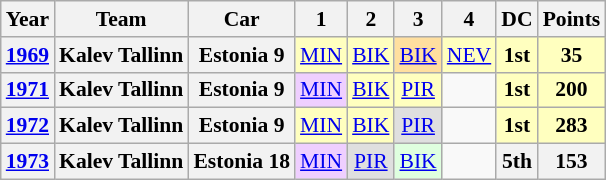<table class="wikitable" style="text-align:center; font-size:90%">
<tr>
<th>Year</th>
<th>Team</th>
<th>Car</th>
<th>1</th>
<th>2</th>
<th>3</th>
<th>4</th>
<th>DC</th>
<th>Points</th>
</tr>
<tr>
<th><a href='#'>1969</a></th>
<th>Kalev Tallinn</th>
<th>Estonia 9</th>
<td style="background:#FFFFBF;"><a href='#'>MIN</a><br></td>
<td style="background:#FFFFBF;"><a href='#'>BIK</a><br></td>
<td style="background:#FFDF9F;"><a href='#'>BIK</a><br></td>
<td style="background:#FFFFBF;"><a href='#'>NEV</a><br></td>
<th style="background:#FFFFBF;">1st</th>
<th style="background:#FFFFBF;">35</th>
</tr>
<tr>
<th><a href='#'>1971</a></th>
<th>Kalev Tallinn</th>
<th>Estonia 9</th>
<td style="background:#EFCFFF;"><a href='#'>MIN</a><br></td>
<td style="background:#FFFFBF;"><a href='#'>BIK</a><br></td>
<td style="background:#FFFFBF;"><a href='#'>PIR</a><br></td>
<td></td>
<th style="background:#FFFFBF;">1st</th>
<th style="background:#FFFFBF;">200</th>
</tr>
<tr>
<th><a href='#'>1972</a></th>
<th>Kalev Tallinn</th>
<th>Estonia 9</th>
<td style="background:#FFFFBF;"><a href='#'>MIN</a><br></td>
<td style="background:#FFFFBF;"><a href='#'>BIK</a><br></td>
<td style="background:#DFDFDF;"><a href='#'>PIR</a><br></td>
<td></td>
<th style="background:#FFFFBF;">1st</th>
<th style="background:#FFFFBF;">283</th>
</tr>
<tr>
<th><a href='#'>1973</a></th>
<th>Kalev Tallinn</th>
<th>Estonia 18</th>
<td style="background:#EFCFFF;"><a href='#'>MIN</a><br></td>
<td style="background:#DFDFDF;"><a href='#'>PIR</a><br></td>
<td style="background:#DFFFDF;"><a href='#'>BIK</a><br></td>
<td></td>
<th style="background:#;">5th</th>
<th style="background:#;">153</th>
</tr>
</table>
